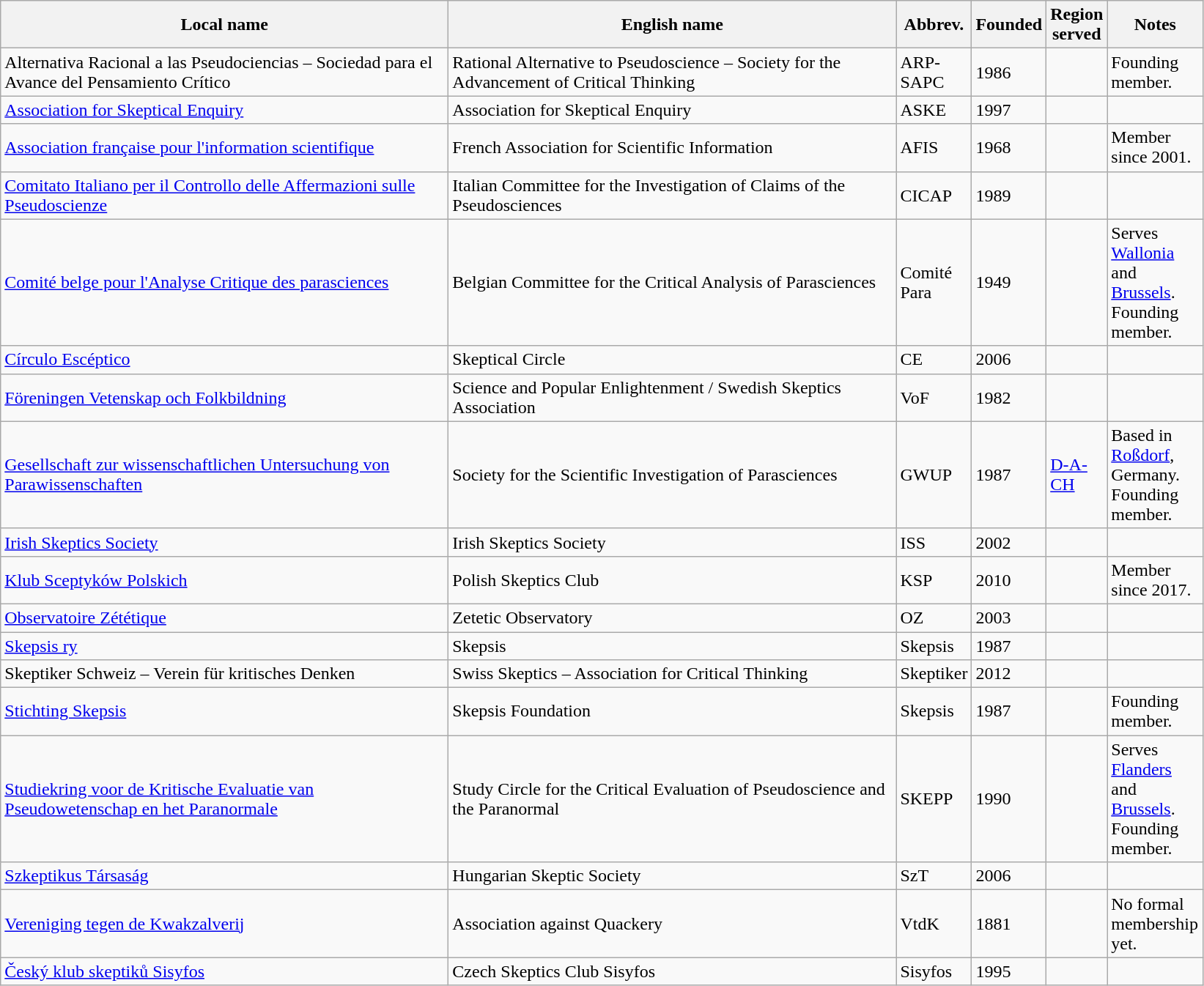<table class="wikitable sortable">
<tr>
<th style="width:400px">Local name</th>
<th style="width:400px">English name</th>
<th style="width:8px">Abbrev.</th>
<th style="width:8px">Founded</th>
<th style="width:10px">Region served</th>
<th style="width:80px">Notes</th>
</tr>
<tr>
<td>Alternativa Racional a las Pseudociencias – Sociedad para el Avance del Pensamiento Crítico</td>
<td>Rational Alternative to Pseudoscience – Society for the Advancement of Critical Thinking</td>
<td>ARP-SAPC</td>
<td>1986</td>
<td></td>
<td>Founding member.</td>
</tr>
<tr>
<td><a href='#'>Association for Skeptical Enquiry</a></td>
<td>Association for Skeptical Enquiry</td>
<td>ASKE</td>
<td>1997</td>
<td></td>
<td></td>
</tr>
<tr>
<td><a href='#'>Association française pour l'information scientifique</a></td>
<td>French Association for Scientific Information</td>
<td>AFIS</td>
<td>1968</td>
<td></td>
<td>Member since 2001.</td>
</tr>
<tr>
<td><a href='#'>Comitato Italiano per il Controllo delle Affermazioni sulle Pseudoscienze</a></td>
<td>Italian Committee for the Investigation of Claims of the Pseudosciences</td>
<td>CICAP</td>
<td>1989</td>
<td></td>
<td></td>
</tr>
<tr>
<td><a href='#'>Comité belge pour l'Analyse Critique des parasciences</a></td>
<td>Belgian Committee for the Critical Analysis of Parasciences</td>
<td>Comité Para</td>
<td>1949</td>
<td></td>
<td>Serves <a href='#'>Wallonia</a> and <a href='#'>Brussels</a>. Founding member.</td>
</tr>
<tr>
<td><a href='#'>Círculo Escéptico</a></td>
<td>Skeptical Circle</td>
<td>CE</td>
<td>2006</td>
<td></td>
<td></td>
</tr>
<tr>
<td><a href='#'>Föreningen Vetenskap och Folkbildning</a></td>
<td>Science and Popular Enlightenment / Swedish Skeptics Association</td>
<td>VoF</td>
<td>1982</td>
<td></td>
<td></td>
</tr>
<tr>
<td><a href='#'>Gesellschaft zur wissenschaftlichen Untersuchung von Parawissenschaften</a></td>
<td>Society for the Scientific Investigation of Parasciences</td>
<td>GWUP</td>
<td>1987</td>
<td> <a href='#'>D-A-CH</a></td>
<td>Based in <a href='#'>Roßdorf</a>, Germany. Founding member.</td>
</tr>
<tr>
<td><a href='#'>Irish Skeptics Society</a></td>
<td>Irish Skeptics Society</td>
<td>ISS</td>
<td>2002</td>
<td></td>
<td></td>
</tr>
<tr>
<td><a href='#'>Klub Sceptyków Polskich</a></td>
<td>Polish Skeptics Club</td>
<td>KSP</td>
<td>2010</td>
<td></td>
<td>Member since 2017.</td>
</tr>
<tr>
<td><a href='#'>Observatoire Zététique</a></td>
<td>Zetetic Observatory</td>
<td>OZ</td>
<td>2003</td>
<td></td>
<td></td>
</tr>
<tr>
<td><a href='#'>Skepsis ry</a></td>
<td>Skepsis</td>
<td>Skepsis</td>
<td>1987</td>
<td></td>
<td></td>
</tr>
<tr>
<td>Skeptiker Schweiz – Verein für kritisches Denken</td>
<td>Swiss Skeptics – Association for Critical Thinking</td>
<td>Skeptiker</td>
<td>2012</td>
<td></td>
<td></td>
</tr>
<tr>
<td><a href='#'>Stichting Skepsis</a></td>
<td>Skepsis Foundation</td>
<td>Skepsis</td>
<td>1987</td>
<td></td>
<td>Founding member.</td>
</tr>
<tr>
<td><a href='#'>Studiekring voor de Kritische Evaluatie van Pseudowetenschap en het Paranormale</a></td>
<td>Study Circle for the Critical Evaluation of Pseudoscience and the Paranormal</td>
<td>SKEPP</td>
<td>1990</td>
<td></td>
<td>Serves <a href='#'>Flanders</a> and <a href='#'>Brussels</a>. Founding member.</td>
</tr>
<tr>
<td><a href='#'>Szkeptikus Társaság</a></td>
<td>Hungarian Skeptic Society</td>
<td>SzT</td>
<td>2006</td>
<td></td>
<td></td>
</tr>
<tr>
<td><a href='#'>Vereniging tegen de Kwakzalverij</a></td>
<td>Association against Quackery</td>
<td>VtdK</td>
<td>1881</td>
<td></td>
<td>No formal membership yet.</td>
</tr>
<tr>
<td><a href='#'>Český klub skeptiků Sisyfos</a></td>
<td>Czech Skeptics Club Sisyfos</td>
<td>Sisyfos</td>
<td>1995</td>
<td></td>
<td></td>
</tr>
</table>
